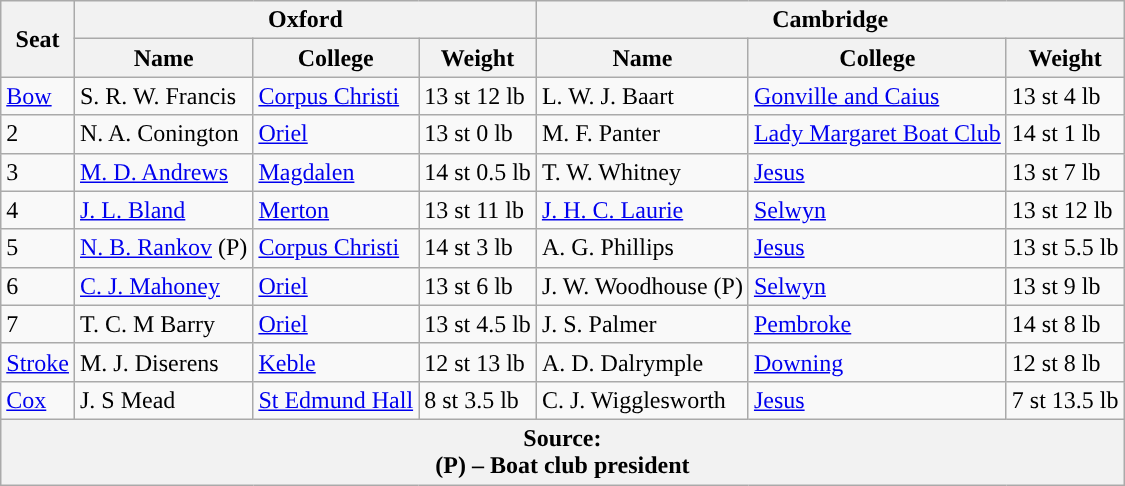<table class="wikitable">
<tr>
<th rowspan="2" scope="col">Seat</th>
<th colspan="3" scope="col">Oxford <br> </th>
<th colspan="3" scope="col">Cambridge <br> </th>
</tr>
<tr>
<th>Name</th>
<th>College</th>
<th>Weight</th>
<th>Name</th>
<th>College</th>
<th>Weight</th>
</tr>
<tr>
<td><a href='#'>Bow</a></td>
<td>S. R. W. Francis</td>
<td><a href='#'>Corpus Christi</a></td>
<td>13 st 12 lb</td>
<td>L. W. J. Baart</td>
<td><a href='#'>Gonville and Caius</a></td>
<td>13 st 4 lb</td>
</tr>
<tr>
<td>2</td>
<td>N. A. Conington</td>
<td><a href='#'>Oriel</a></td>
<td>13 st 0 lb</td>
<td>M. F. Panter</td>
<td><a href='#'>Lady Margaret Boat Club</a></td>
<td>14 st 1 lb</td>
</tr>
<tr>
<td>3</td>
<td><a href='#'>M. D. Andrews</a></td>
<td><a href='#'>Magdalen</a></td>
<td>14 st 0.5 lb</td>
<td>T. W. Whitney</td>
<td><a href='#'>Jesus</a></td>
<td>13 st 7 lb</td>
</tr>
<tr>
<td>4</td>
<td><a href='#'>J. L. Bland</a></td>
<td><a href='#'>Merton</a></td>
<td>13 st 11 lb</td>
<td><a href='#'>J. H. C. Laurie</a></td>
<td><a href='#'>Selwyn</a></td>
<td>13 st 12 lb</td>
</tr>
<tr>
<td>5</td>
<td><a href='#'>N. B. Rankov</a> (P)</td>
<td><a href='#'>Corpus Christi</a></td>
<td>14 st 3 lb</td>
<td>A. G. Phillips</td>
<td><a href='#'>Jesus</a></td>
<td>13 st 5.5 lb</td>
</tr>
<tr>
<td>6</td>
<td><a href='#'>C. J. Mahoney</a></td>
<td><a href='#'>Oriel</a></td>
<td>13 st 6 lb</td>
<td>J. W. Woodhouse (P)</td>
<td><a href='#'>Selwyn</a></td>
<td>13 st 9 lb</td>
</tr>
<tr>
<td>7</td>
<td>T. C. M Barry</td>
<td><a href='#'>Oriel</a></td>
<td>13 st 4.5 lb</td>
<td>J. S. Palmer</td>
<td><a href='#'>Pembroke</a></td>
<td>14 st 8 lb</td>
</tr>
<tr>
<td><a href='#'>Stroke</a></td>
<td>M. J. Diserens</td>
<td><a href='#'>Keble</a></td>
<td>12 st 13 lb</td>
<td>A. D. Dalrymple</td>
<td><a href='#'>Downing</a></td>
<td>12 st 8 lb</td>
</tr>
<tr>
<td><a href='#'>Cox</a></td>
<td>J. S Mead</td>
<td><a href='#'>St Edmund Hall</a></td>
<td>8 st 3.5 lb</td>
<td>C. J. Wigglesworth</td>
<td><a href='#'>Jesus</a></td>
<td>7 st 13.5 lb</td>
</tr>
<tr>
<th colspan="7">Source:<br>(P) – Boat club president</th>
</tr>
</table>
